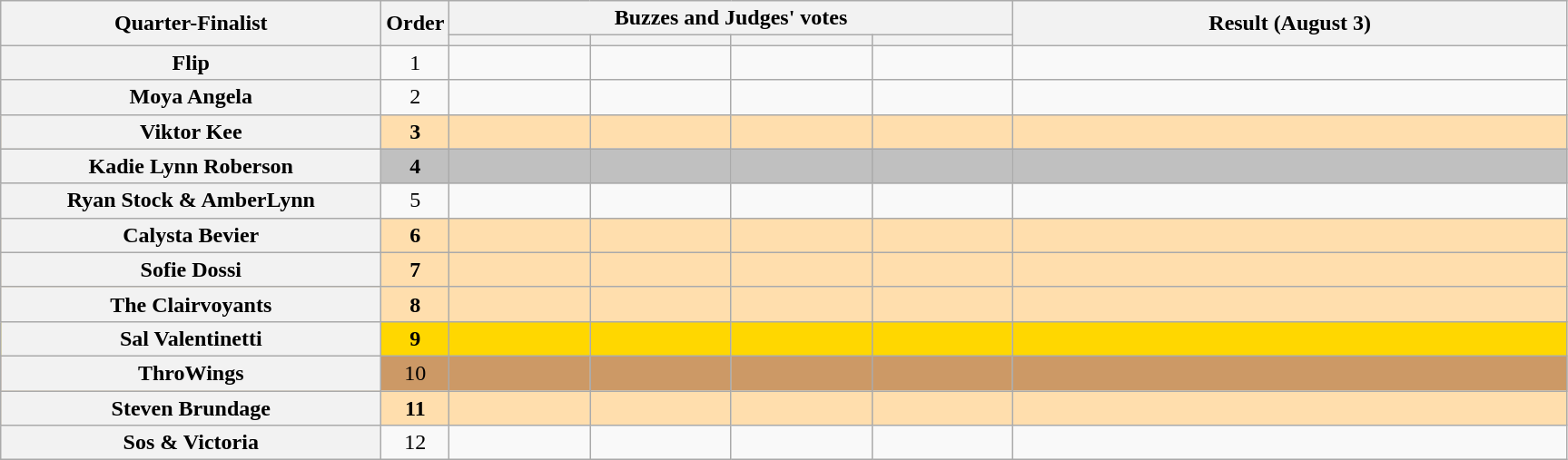<table class="wikitable plainrowheaders sortable" style="text-align:center;">
<tr>
<th scope="col" rowspan="2" class="unsortable" style="width:17em;">Quarter-Finalist</th>
<th scope="col" rowspan="2" style="width:1em;">Order</th>
<th scope="col" colspan="4" class="unsortable" style="width:24em;">Buzzes and Judges' votes</th>
<th scope="col" rowspan="2" style="width:25em;">Result (August 3)</th>
</tr>
<tr>
<th scope="col" class="unsortable" style="width:6em;"></th>
<th scope="col" class="unsortable" style="width:6em;"></th>
<th scope="col" class="unsortable" style="width:6em;"></th>
<th scope="col" class="unsortable" style="width:6em;"></th>
</tr>
<tr>
<th scope="row">Flip</th>
<td>1</td>
<td style="text-align:center;"></td>
<td style="text-align:center;"></td>
<td style="text-align:center;"></td>
<td style="text-align:center;"></td>
<td></td>
</tr>
<tr>
<th scope="row">Moya Angela</th>
<td>2</td>
<td style="text-align:center;"></td>
<td style="text-align:center;"></td>
<td style="text-align:center;"></td>
<td style="text-align:center;"></td>
<td></td>
</tr>
<tr style="background:NavajoWhite;">
<th scope="row"><strong>Viktor Kee</strong></th>
<td><strong>3</strong></td>
<td style="text-align:center;"></td>
<td style="text-align:center;"></td>
<td style="text-align:center;"></td>
<td style="text-align:center;"></td>
<td><strong></strong></td>
</tr>
<tr style="background:silver;">
<th scope="row"><strong>Kadie Lynn Roberson</strong></th>
<td><strong>4</strong></td>
<td style="text-align:center;"></td>
<td style="text-align:center;"></td>
<td style="text-align:center;"></td>
<td style="text-align:center;"></td>
<td><strong></strong></td>
</tr>
<tr>
<th scope="row">Ryan Stock & AmberLynn</th>
<td>5</td>
<td style="text-align:center;"></td>
<td style="text-align:center;"></td>
<td style="text-align:center;"></td>
<td style="text-align:center;"></td>
<td></td>
</tr>
<tr style="background:NavajoWhite;">
<th scope="row"><strong>Calysta Bevier</strong></th>
<td><strong>6</strong></td>
<td style="text-align:center;"></td>
<td style="text-align:center;"></td>
<td style="text-align:center;"></td>
<td style="text-align:center;"></td>
<td><strong></strong></td>
</tr>
<tr style="background:NavajoWhite;">
<th scope="row"><strong>Sofie Dossi</strong></th>
<td><strong>7</strong></td>
<td style="text-align:center;"></td>
<td style="text-align:center;"></td>
<td style="text-align:center;"></td>
<td style="text-align:center;"></td>
<td><strong></strong></td>
</tr>
<tr style="background:NavajoWhite;">
<th scope="row"><strong>The Clairvoyants</strong></th>
<td><strong>8</strong></td>
<td style="text-align:center;"></td>
<td style="text-align:center;"></td>
<td style="text-align:center;"></td>
<td style="text-align:center;"></td>
<td><strong></strong></td>
</tr>
<tr style="background:Gold;">
<th scope="row"><strong>Sal Valentinetti</strong></th>
<td><strong>9</strong></td>
<td style="text-align:center;"></td>
<td style="text-align:center;"></td>
<td style="text-align:center;"></td>
<td style="text-align:center;"></td>
<td><strong></strong></td>
</tr>
<tr style="background:#c96;">
<th scope="row">ThroWings</th>
<td>10</td>
<td style="text-align:center;"></td>
<td style="text-align:center;"></td>
<td style="text-align:center;"></td>
<td style="text-align:center;"></td>
<td></td>
</tr>
<tr style="background:NavajoWhite;">
<th scope="row"><strong>Steven Brundage</strong></th>
<td><strong>11</strong></td>
<td style="text-align:center;"></td>
<td style="text-align:center;"></td>
<td style="text-align:center;"></td>
<td style="text-align:center;"></td>
<td><strong></strong></td>
</tr>
<tr>
<th scope="row">Sos & Victoria</th>
<td>12</td>
<td style="text-align:center;"></td>
<td style="text-align:center;"></td>
<td style="text-align:center;"></td>
<td style="text-align:center;"></td>
<td></td>
</tr>
</table>
